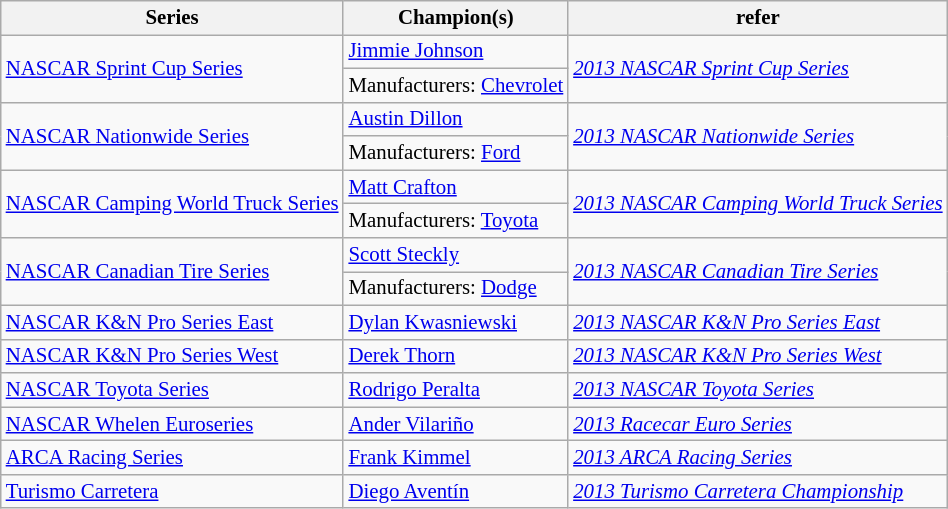<table class="wikitable" style="font-size: 87%;">
<tr>
<th>Series</th>
<th>Champion(s)</th>
<th>refer</th>
</tr>
<tr>
<td rowspan=2><a href='#'>NASCAR Sprint Cup Series</a></td>
<td> <a href='#'>Jimmie Johnson</a></td>
<td rowspan=2><em><a href='#'>2013 NASCAR Sprint Cup Series</a></em></td>
</tr>
<tr>
<td>Manufacturers:  <a href='#'>Chevrolet</a></td>
</tr>
<tr>
<td rowspan=2><a href='#'>NASCAR Nationwide Series</a></td>
<td> <a href='#'>Austin Dillon</a></td>
<td rowspan=2><em><a href='#'>2013 NASCAR Nationwide Series</a></em></td>
</tr>
<tr>
<td>Manufacturers:  <a href='#'>Ford</a></td>
</tr>
<tr>
<td rowspan=2><a href='#'>NASCAR Camping World Truck Series</a></td>
<td> <a href='#'>Matt Crafton</a></td>
<td rowspan=2><em><a href='#'>2013 NASCAR Camping World Truck Series</a></em></td>
</tr>
<tr>
<td>Manufacturers:  <a href='#'>Toyota</a></td>
</tr>
<tr>
<td rowspan=2><a href='#'>NASCAR Canadian Tire Series</a></td>
<td> <a href='#'>Scott Steckly</a></td>
<td rowspan=2><em><a href='#'>2013 NASCAR Canadian Tire Series</a></em></td>
</tr>
<tr>
<td>Manufacturers:  <a href='#'>Dodge</a></td>
</tr>
<tr>
<td><a href='#'>NASCAR K&N Pro Series East</a></td>
<td> <a href='#'>Dylan Kwasniewski</a></td>
<td><em><a href='#'>2013 NASCAR K&N Pro Series East</a></em></td>
</tr>
<tr>
<td><a href='#'>NASCAR K&N Pro Series West</a></td>
<td> <a href='#'>Derek Thorn</a></td>
<td><em><a href='#'>2013 NASCAR K&N Pro Series West</a></em></td>
</tr>
<tr>
<td><a href='#'>NASCAR Toyota Series</a></td>
<td> <a href='#'>Rodrigo Peralta</a></td>
<td><em><a href='#'>2013 NASCAR Toyota Series</a></em></td>
</tr>
<tr>
<td><a href='#'>NASCAR Whelen Euroseries</a></td>
<td> <a href='#'>Ander Vilariño</a></td>
<td><em><a href='#'>2013 Racecar Euro Series</a></em></td>
</tr>
<tr>
<td><a href='#'>ARCA Racing Series</a></td>
<td> <a href='#'>Frank Kimmel</a></td>
<td><em><a href='#'>2013 ARCA Racing Series</a></em></td>
</tr>
<tr>
<td><a href='#'>Turismo Carretera</a></td>
<td> <a href='#'>Diego Aventín</a></td>
<td><em><a href='#'>2013 Turismo Carretera Championship</a></em></td>
</tr>
</table>
